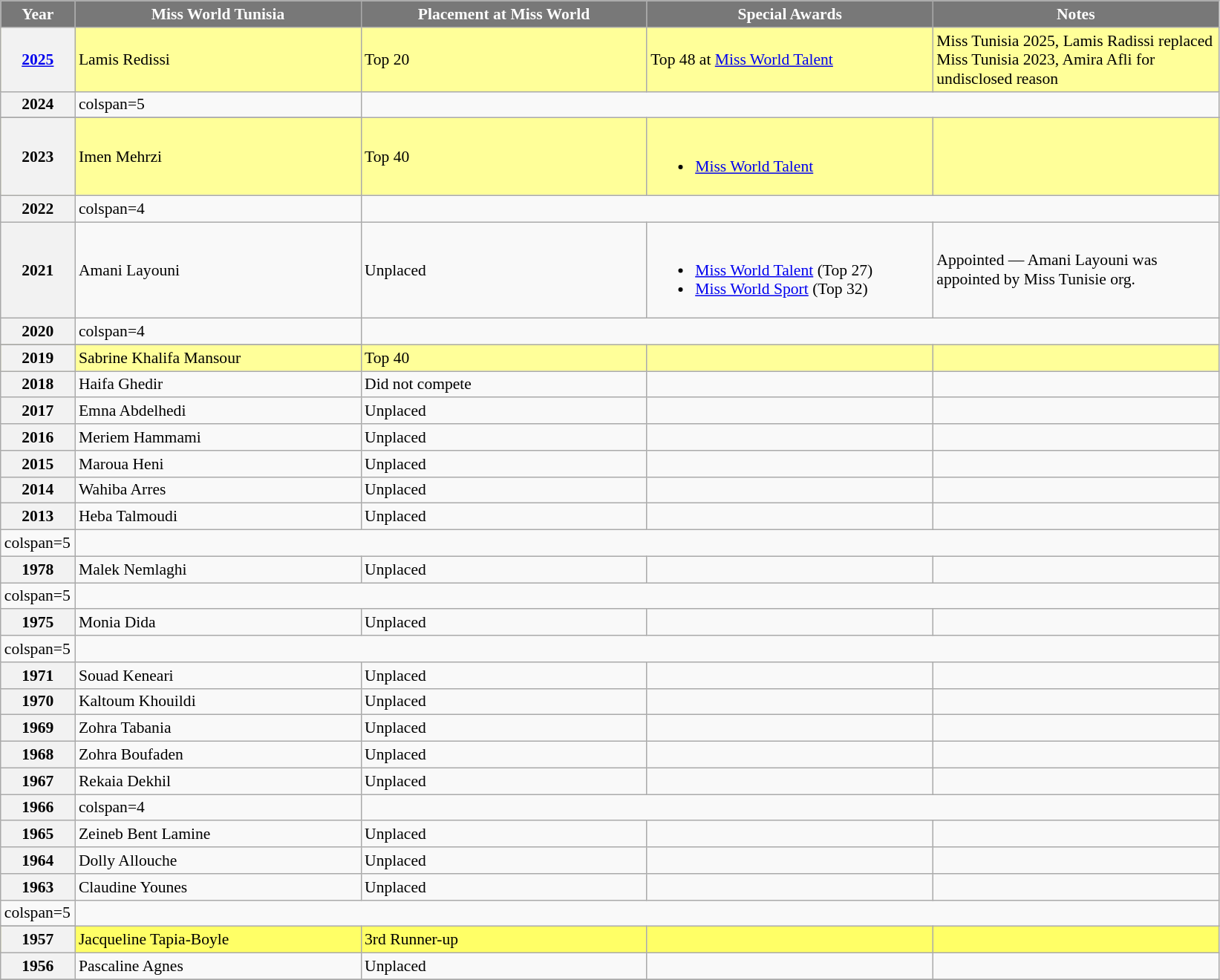<table class="wikitable " style="font-size: 90%;">
<tr>
<th width="60" style="background-color:#787878;color:#FFFFFF;">Year</th>
<th width="250" style="background-color:#787878;color:#FFFFFF;">Miss World Tunisia</th>
<th width="250" style="background-color:#787878;color:#FFFFFF;">Placement at Miss World</th>
<th width="250" style="background-color:#787878;color:#FFFFFF;">Special Awards</th>
<th width="250" style="background-color:#787878;color:#FFFFFF;">Notes</th>
</tr>
<tr style="background-color:#FFFF99; ">
<th><a href='#'>2025</a></th>
<td>Lamis Redissi</td>
<td>Top 20</td>
<td>Top 48 at <a href='#'>Miss World Talent</a></td>
<td>Miss Tunisia 2025, Lamis Radissi replaced Miss Tunisia 2023, Amira Afli for undisclosed reason</td>
</tr>
<tr>
<th>2024</th>
<td>colspan=5 </td>
</tr>
<tr>
</tr>
<tr style="background-color:#FFFF99; ">
<th>2023</th>
<td>Imen Mehrzi</td>
<td>Top 40</td>
<td><br><ul><li><a href='#'>Miss World Talent</a></li></ul></td>
<td></td>
</tr>
<tr>
<th>2022</th>
<td>colspan=4 </td>
</tr>
<tr>
<th>2021</th>
<td>Amani Layouni</td>
<td>Unplaced</td>
<td align="left"><br><ul><li><a href='#'>Miss World Talent</a> (Top 27)</li><li><a href='#'>Miss World Sport</a> (Top 32)</li></ul></td>
<td>Appointed — Amani Layouni was appointed by Miss Tunisie org.</td>
</tr>
<tr>
<th>2020</th>
<td>colspan=4 </td>
</tr>
<tr>
</tr>
<tr style="background-color:#FFFF99; ">
<th>2019</th>
<td>Sabrine Khalifa Mansour</td>
<td>Top 40</td>
<td></td>
<td></td>
</tr>
<tr>
<th>2018</th>
<td>Haifa Ghedir</td>
<td>Did not compete</td>
<td></td>
<td></td>
</tr>
<tr>
<th>2017</th>
<td>Emna Abdelhedi</td>
<td>Unplaced</td>
<td></td>
<td></td>
</tr>
<tr>
<th>2016</th>
<td>Meriem Hammami</td>
<td>Unplaced</td>
<td></td>
<td></td>
</tr>
<tr>
<th>2015</th>
<td>Maroua Heni</td>
<td>Unplaced</td>
<td></td>
<td></td>
</tr>
<tr>
<th>2014</th>
<td>Wahiba Arres</td>
<td>Unplaced</td>
<td></td>
<td></td>
</tr>
<tr>
<th>2013</th>
<td>Heba Talmoudi</td>
<td>Unplaced</td>
<td></td>
<td></td>
</tr>
<tr>
<td>colspan=5 </td>
</tr>
<tr>
<th>1978</th>
<td>Malek Nemlaghi</td>
<td>Unplaced</td>
<td></td>
<td></td>
</tr>
<tr>
<td>colspan=5 </td>
</tr>
<tr>
<th>1975</th>
<td>Monia Dida</td>
<td>Unplaced</td>
<td></td>
<td></td>
</tr>
<tr>
<td>colspan=5 </td>
</tr>
<tr>
<th>1971</th>
<td>Souad Keneari</td>
<td>Unplaced</td>
<td></td>
<td></td>
</tr>
<tr>
<th>1970</th>
<td>Kaltoum Khouildi</td>
<td>Unplaced</td>
<td></td>
<td></td>
</tr>
<tr>
<th>1969</th>
<td>Zohra Tabania</td>
<td>Unplaced</td>
<td></td>
<td></td>
</tr>
<tr>
<th>1968</th>
<td>Zohra Boufaden</td>
<td>Unplaced</td>
<td></td>
<td></td>
</tr>
<tr>
<th>1967</th>
<td>Rekaia Dekhil</td>
<td>Unplaced</td>
<td></td>
<td></td>
</tr>
<tr>
<th>1966</th>
<td>colspan=4 </td>
</tr>
<tr>
<th>1965</th>
<td>Zeineb Bent Lamine</td>
<td>Unplaced</td>
<td></td>
<td></td>
</tr>
<tr>
<th>1964</th>
<td>Dolly Allouche</td>
<td>Unplaced</td>
<td></td>
<td></td>
</tr>
<tr>
<th>1963</th>
<td>Claudine Younes</td>
<td>Unplaced</td>
<td></td>
<td></td>
</tr>
<tr>
<td>colspan=5 </td>
</tr>
<tr>
</tr>
<tr style="background-color:#FFFF66;">
<th>1957</th>
<td>Jacqueline Tapia-Boyle</td>
<td>3rd Runner-up</td>
<td></td>
<td></td>
</tr>
<tr>
<th>1956</th>
<td>Pascaline Agnes</td>
<td>Unplaced</td>
<td></td>
<td></td>
</tr>
<tr>
</tr>
</table>
